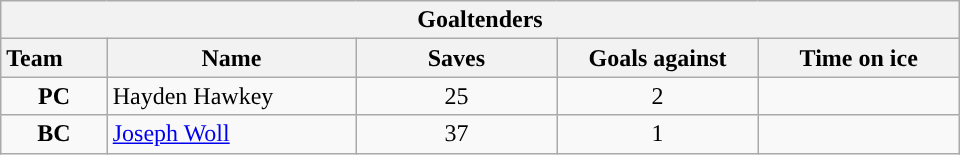<table class="wikitable" style="width:40em; text-align:right;">
<tr>
<th colspan=5>Goaltenders</th>
</tr>
<tr>
<th style="width:4em; text-align:left;">Team</th>
<th style="width:10em;">Name</th>
<th style="width:8em;">Saves</th>
<th style="width:8em;">Goals against</th>
<th style="width:8em;">Time on ice</th>
</tr>
<tr>
<td align=center><strong>PC</strong></td>
<td style="text-align:left;">Hayden Hawkey</td>
<td align=center>25</td>
<td align=center>2</td>
<td align=center></td>
</tr>
<tr>
<td align=center><strong>BC</strong></td>
<td style="text-align:left;"><a href='#'>Joseph Woll</a></td>
<td align=center>37</td>
<td align=center>1</td>
<td align=center></td>
</tr>
</table>
